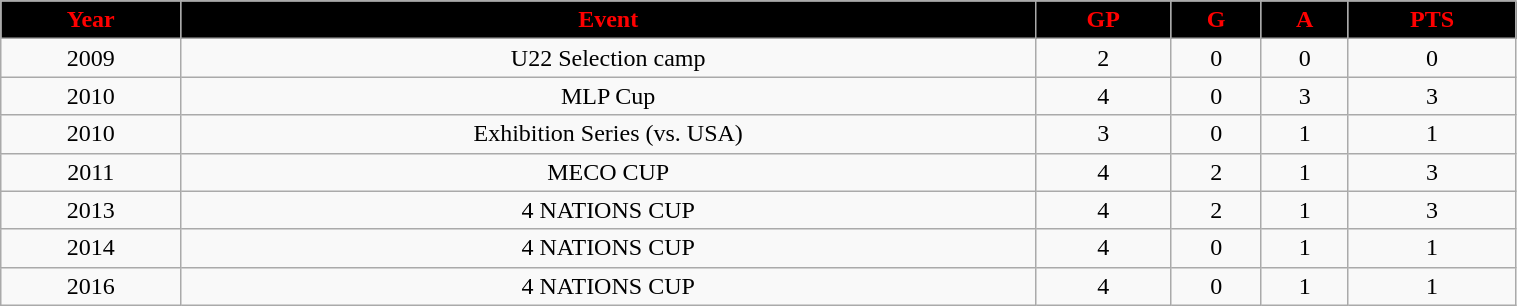<table class="wikitable" width="80%">
<tr align="center"  style="background:black;color:red;">
<td><strong>Year</strong></td>
<td><strong>Event</strong></td>
<td><strong>GP</strong></td>
<td><strong>G</strong></td>
<td><strong>A</strong></td>
<td><strong>PTS</strong></td>
</tr>
<tr align="center" bgcolor="">
<td>2009</td>
<td>U22 Selection camp</td>
<td>2</td>
<td>0</td>
<td>0</td>
<td>0</td>
</tr>
<tr align="center" bgcolor="">
<td>2010</td>
<td>MLP Cup</td>
<td>4</td>
<td>0</td>
<td>3</td>
<td>3</td>
</tr>
<tr align="center" bgcolor="">
<td>2010</td>
<td>Exhibition Series (vs. USA)</td>
<td>3</td>
<td>0</td>
<td>1</td>
<td>1</td>
</tr>
<tr align="center" bgcolor="">
<td>2011</td>
<td>MECO CUP</td>
<td>4</td>
<td>2</td>
<td>1</td>
<td>3</td>
</tr>
<tr align="center" bgcolor="">
<td>2013</td>
<td>4 NATIONS CUP</td>
<td>4</td>
<td>2</td>
<td>1</td>
<td>3</td>
</tr>
<tr align="center" bgcolor="">
<td>2014</td>
<td>4 NATIONS CUP</td>
<td>4</td>
<td>0</td>
<td>1</td>
<td>1</td>
</tr>
<tr align="center" bgcolor="">
<td>2016</td>
<td>4 NATIONS CUP</td>
<td>4</td>
<td>0</td>
<td>1</td>
<td>1</td>
</tr>
</table>
